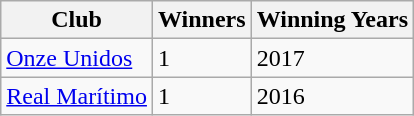<table class="wikitable">
<tr>
<th>Club</th>
<th>Winners</th>
<th>Winning Years</th>
</tr>
<tr>
<td><a href='#'>Onze Unidos</a></td>
<td>1</td>
<td>2017</td>
</tr>
<tr>
<td><a href='#'>Real Marítimo</a></td>
<td>1</td>
<td>2016</td>
</tr>
</table>
